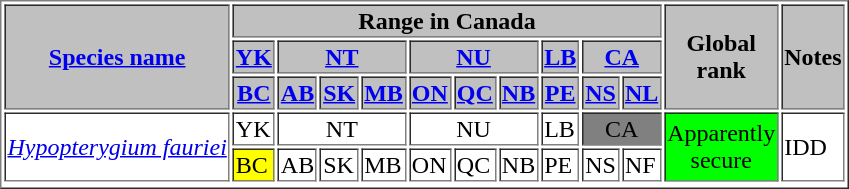<table border="1" |>
<tr>
<th rowspan="3" bgcolor=silver><a href='#'>Species name</a></th>
<th colspan="10" bgcolor=silver>Range in Canada</th>
<th rowspan="3" bgcolor=silver>Global <br> rank</th>
<th rowspan="3" bgcolor=silver>Notes</th>
</tr>
<tr>
<th bgcolor=silver><a href='#'>YK</a></th>
<th colspan="3" bgcolor=silver><a href='#'>NT</a></th>
<th colspan="3" bgcolor=silver><a href='#'>NU</a></th>
<th bgcolor=silver><a href='#'>LB</a></th>
<th colspan="2" bgcolor=silver><a href='#'>CA</a></th>
</tr>
<tr>
<th bgcolor=silver><a href='#'>BC</a></th>
<th bgcolor=silver><a href='#'>AB</a></th>
<th bgcolor=silver><a href='#'>SK</a></th>
<th bgcolor=silver><a href='#'>MB</a></th>
<th bgcolor=silver><a href='#'>ON</a></th>
<th bgcolor=silver><a href='#'>QC</a></th>
<th bgcolor=silver><a href='#'>NB</a></th>
<th bgcolor=silver><a href='#'>PE</a></th>
<th bgcolor=silver><a href='#'>NS</a></th>
<th bgcolor=silver><a href='#'>NL</a></th>
</tr>
<tr>
<td rowspan="2"><em><a href='#'>Hypopterygium fauriei</a></em></td>
<td>YK</td>
<td colspan="3" align="center">NT</td>
<td colspan="3" align="center">NU</td>
<td>LB</td>
<td colspan="2" align="center" bgcolor=gray>CA</td>
<td rowspan="2" align="center" bgcolor=lime>Apparently <br> secure</td>
<td rowspan="2">IDD</td>
</tr>
<tr>
<td bgcolor=yellow>BC</td>
<td>AB</td>
<td>SK</td>
<td>MB</td>
<td>ON</td>
<td>QC</td>
<td>NB</td>
<td>PE</td>
<td>NS</td>
<td>NF</td>
</tr>
<tr>
</tr>
</table>
